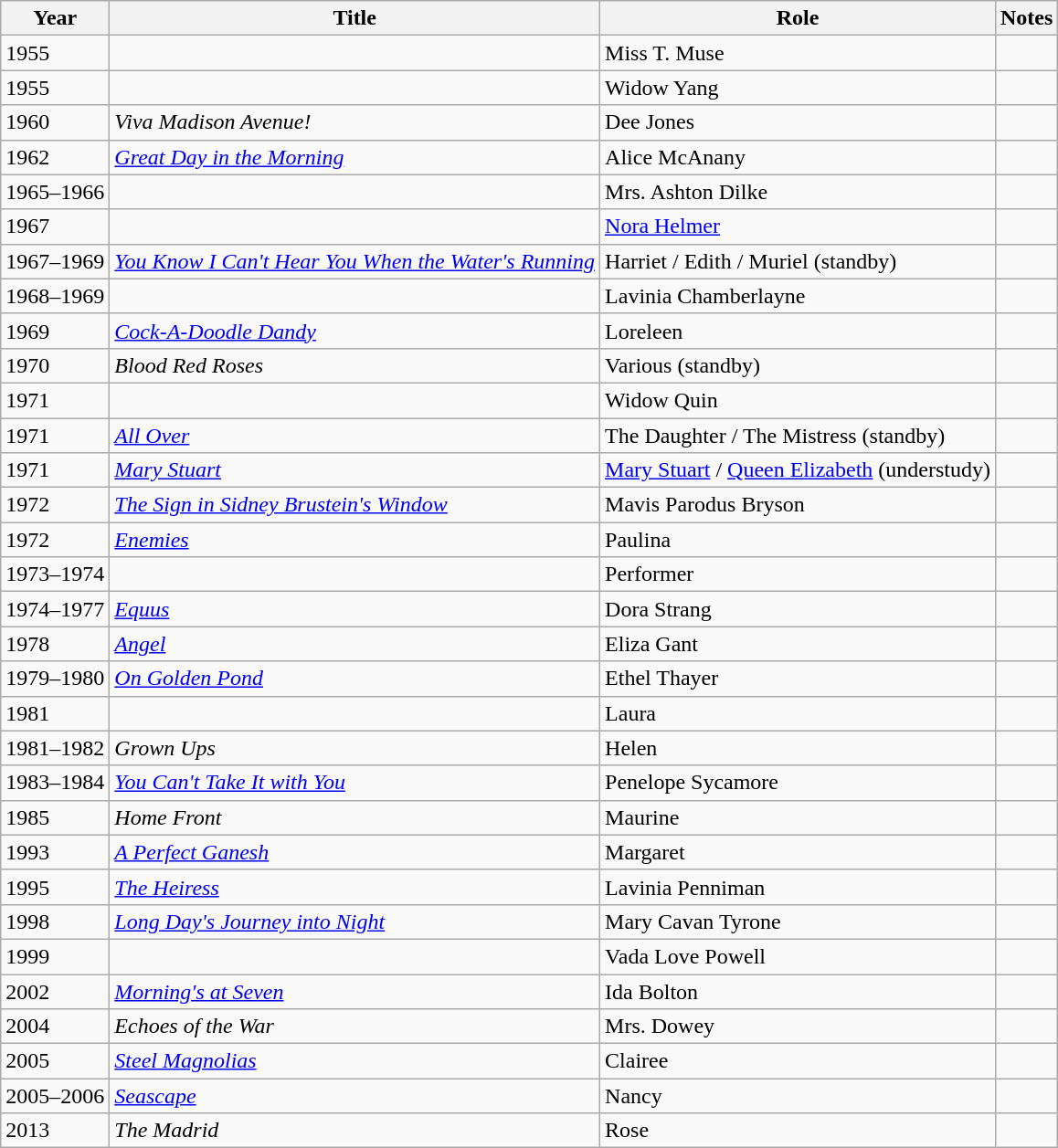<table class="wikitable sortable">
<tr>
<th>Year</th>
<th>Title</th>
<th>Role</th>
<th>Notes</th>
</tr>
<tr>
<td>1955</td>
<td><em></em></td>
<td>Miss T. Muse</td>
<td></td>
</tr>
<tr>
<td>1955</td>
<td><em></em></td>
<td>Widow Yang</td>
<td></td>
</tr>
<tr>
<td>1960</td>
<td><em>Viva Madison Avenue!</em></td>
<td>Dee Jones</td>
<td></td>
</tr>
<tr>
<td>1962</td>
<td><em><a href='#'>Great Day in the Morning</a></em></td>
<td>Alice McAnany</td>
<td></td>
</tr>
<tr>
<td>1965–1966</td>
<td><em></em></td>
<td>Mrs. Ashton Dilke</td>
<td></td>
</tr>
<tr>
<td>1967</td>
<td><em></em></td>
<td><a href='#'>Nora Helmer</a></td>
<td></td>
</tr>
<tr>
<td>1967–1969</td>
<td><em><a href='#'>You Know I Can't Hear You When the Water's Running</a></em></td>
<td>Harriet / Edith / Muriel (standby)</td>
<td></td>
</tr>
<tr>
<td>1968–1969</td>
<td><em></em></td>
<td>Lavinia Chamberlayne</td>
<td></td>
</tr>
<tr>
<td>1969</td>
<td><em><a href='#'>Cock-A-Doodle Dandy</a></em></td>
<td>Loreleen</td>
<td></td>
</tr>
<tr>
<td>1970</td>
<td><em>Blood Red Roses</em></td>
<td>Various (standby)</td>
<td></td>
</tr>
<tr>
<td>1971</td>
<td><em></em></td>
<td>Widow Quin</td>
<td></td>
</tr>
<tr>
<td>1971</td>
<td><em><a href='#'>All Over</a></em></td>
<td>The Daughter / The Mistress (standby)</td>
<td></td>
</tr>
<tr>
<td>1971</td>
<td><em><a href='#'>Mary Stuart</a></em></td>
<td><a href='#'>Mary Stuart</a> / <a href='#'>Queen Elizabeth</a> (understudy)</td>
<td></td>
</tr>
<tr>
<td>1972</td>
<td><em><a href='#'>The Sign in Sidney Brustein's Window</a></em></td>
<td>Mavis Parodus Bryson</td>
<td></td>
</tr>
<tr>
<td>1972</td>
<td><em><a href='#'>Enemies</a></em></td>
<td>Paulina</td>
<td></td>
</tr>
<tr>
<td>1973–1974</td>
<td><em></em></td>
<td>Performer</td>
<td></td>
</tr>
<tr>
<td>1974–1977</td>
<td><em><a href='#'>Equus</a></em></td>
<td>Dora Strang</td>
<td></td>
</tr>
<tr>
<td>1978</td>
<td><em><a href='#'>Angel</a></em></td>
<td>Eliza Gant</td>
<td></td>
</tr>
<tr>
<td>1979–1980</td>
<td><em><a href='#'>On Golden Pond</a></em></td>
<td>Ethel Thayer</td>
<td></td>
</tr>
<tr>
<td>1981</td>
<td><em></em></td>
<td>Laura</td>
<td></td>
</tr>
<tr>
<td>1981–1982</td>
<td><em>Grown Ups</em></td>
<td>Helen</td>
<td></td>
</tr>
<tr>
<td>1983–1984</td>
<td><em><a href='#'>You Can't Take It with You</a></em></td>
<td>Penelope Sycamore</td>
<td></td>
</tr>
<tr>
<td>1985</td>
<td><em>Home Front</em></td>
<td>Maurine</td>
<td></td>
</tr>
<tr>
<td>1993</td>
<td><em><a href='#'>A Perfect Ganesh</a></em></td>
<td>Margaret</td>
<td></td>
</tr>
<tr>
<td>1995</td>
<td><em><a href='#'>The Heiress</a></em></td>
<td>Lavinia Penniman</td>
<td></td>
</tr>
<tr>
<td>1998</td>
<td><em><a href='#'>Long Day's Journey into Night</a></em></td>
<td>Mary Cavan Tyrone</td>
<td></td>
</tr>
<tr>
<td>1999</td>
<td><em></em></td>
<td>Vada Love Powell</td>
<td></td>
</tr>
<tr>
<td>2002</td>
<td><em><a href='#'>Morning's at Seven</a></em></td>
<td>Ida Bolton</td>
<td></td>
</tr>
<tr>
<td>2004</td>
<td><em>Echoes of the War</em></td>
<td>Mrs. Dowey</td>
<td></td>
</tr>
<tr>
<td>2005</td>
<td><em><a href='#'>Steel Magnolias</a></em></td>
<td>Clairee</td>
<td></td>
</tr>
<tr>
<td>2005–2006</td>
<td><em><a href='#'>Seascape</a></em></td>
<td>Nancy</td>
<td></td>
</tr>
<tr>
<td>2013</td>
<td><em>The Madrid</em></td>
<td>Rose</td>
<td></td>
</tr>
</table>
